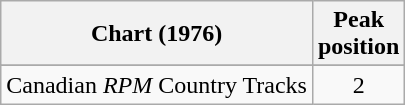<table class="wikitable sortable">
<tr>
<th align="left">Chart (1976)</th>
<th align="center">Peak<br>position</th>
</tr>
<tr>
</tr>
<tr>
<td align="left">Canadian <em>RPM</em> Country Tracks</td>
<td align="center">2</td>
</tr>
</table>
